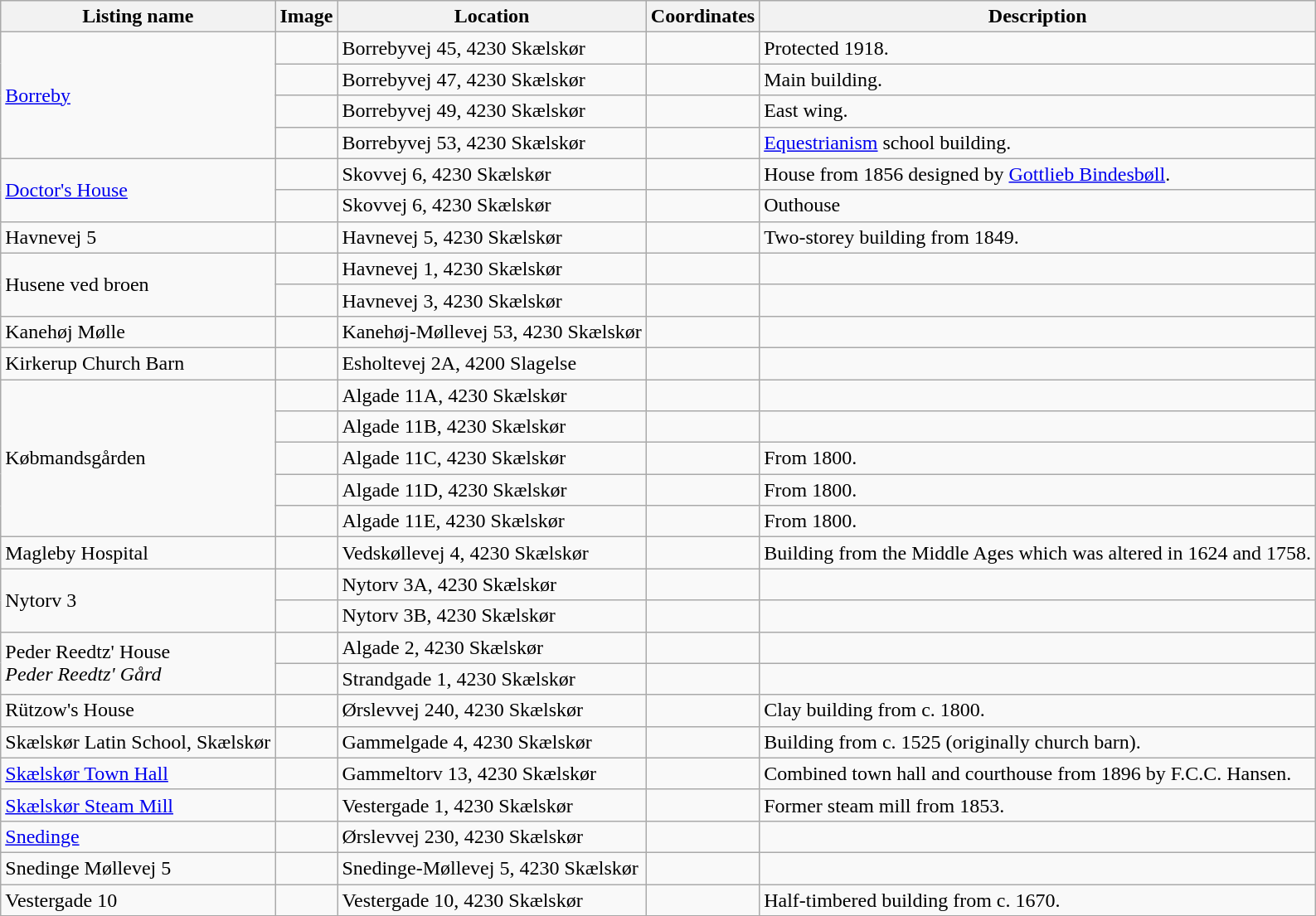<table class="wikitable sortable">
<tr>
<th>Listing name</th>
<th>Image</th>
<th>Location</th>
<th>Coordinates</th>
<th>Description</th>
</tr>
<tr>
<td rowspan="4"><a href='#'>Borreby</a></td>
<td></td>
<td>Borrebyvej 45, 4230 Skælskør</td>
<td></td>
<td>Protected 1918.</td>
</tr>
<tr>
<td></td>
<td>Borrebyvej 47, 4230 Skælskør</td>
<td></td>
<td>Main building.</td>
</tr>
<tr>
<td></td>
<td>Borrebyvej 49, 4230 Skælskør</td>
<td></td>
<td>East wing.</td>
</tr>
<tr>
<td></td>
<td>Borrebyvej 53, 4230 Skælskør</td>
<td></td>
<td><a href='#'>Equestrianism</a> school building.</td>
</tr>
<tr>
<td rowspan="2"><a href='#'>Doctor's House</a></td>
<td></td>
<td>Skovvej 6, 4230 Skælskør</td>
<td></td>
<td>House from 1856 designed by <a href='#'>Gottlieb Bindesbøll</a>.</td>
</tr>
<tr>
<td></td>
<td>Skovvej 6, 4230 Skælskør</td>
<td></td>
<td>Outhouse</td>
</tr>
<tr>
<td>Havnevej 5</td>
<td></td>
<td>Havnevej 5, 4230 Skælskør</td>
<td></td>
<td>Two-storey building from 1849.</td>
</tr>
<tr>
<td rowspan="2">Husene ved broen</td>
<td></td>
<td>Havnevej 1, 4230 Skælskør</td>
<td></td>
<td></td>
</tr>
<tr>
<td></td>
<td>Havnevej 3, 4230 Skælskør</td>
<td></td>
<td></td>
</tr>
<tr>
<td>Kanehøj Mølle</td>
<td></td>
<td>Kanehøj-Møllevej 53, 4230 Skælskør</td>
<td></td>
<td></td>
</tr>
<tr>
<td>Kirkerup Church Barn</td>
<td></td>
<td>Esholtevej 2A, 4200 Slagelse</td>
<td></td>
<td></td>
</tr>
<tr>
<td rowspan="5">Købmandsgården</td>
<td></td>
<td>Algade 11A, 4230 Skælskør</td>
<td></td>
<td></td>
</tr>
<tr>
<td></td>
<td>Algade 11B, 4230 Skælskør</td>
<td></td>
<td></td>
</tr>
<tr>
<td></td>
<td>Algade 11C, 4230 Skælskør</td>
<td></td>
<td>From 1800.</td>
</tr>
<tr>
<td></td>
<td>Algade 11D, 4230 Skælskør</td>
<td></td>
<td>From 1800.</td>
</tr>
<tr>
<td></td>
<td>Algade 11E, 4230 Skælskør</td>
<td></td>
<td>From 1800.</td>
</tr>
<tr>
<td>Magleby Hospital</td>
<td></td>
<td>Vedskøllevej 4, 4230 Skælskør</td>
<td></td>
<td>Building from the Middle Ages which was altered in 1624 and 1758.</td>
</tr>
<tr>
<td rowspan="2">Nytorv 3</td>
<td></td>
<td>Nytorv 3A, 4230 Skælskør</td>
<td></td>
<td></td>
</tr>
<tr>
<td></td>
<td>Nytorv 3B, 4230 Skælskør</td>
<td></td>
<td></td>
</tr>
<tr>
<td rowspan="2">Peder Reedtz' House<br><em>Peder Reedtz' Gård</em></td>
<td></td>
<td>Algade 2, 4230 Skælskør</td>
<td></td>
<td></td>
</tr>
<tr>
<td></td>
<td>Strandgade 1, 4230 Skælskør</td>
<td></td>
<td></td>
</tr>
<tr>
<td>Rützow's House</td>
<td></td>
<td>Ørslevvej 240, 4230 Skælskør</td>
<td></td>
<td>Clay building from c. 1800.</td>
</tr>
<tr>
<td>Skælskør Latin School, Skælskør</td>
<td></td>
<td>Gammelgade 4, 4230 Skælskør</td>
<td></td>
<td>Building from c. 1525 (originally church barn).</td>
</tr>
<tr>
<td><a href='#'>Skælskør Town Hall</a></td>
<td></td>
<td>Gammeltorv 13, 4230 Skælskør</td>
<td></td>
<td>Combined town hall and courthouse from 1896 by F.C.C. Hansen.</td>
</tr>
<tr>
<td><a href='#'>Skælskør Steam Mill</a></td>
<td></td>
<td>Vestergade 1, 4230 Skælskør</td>
<td></td>
<td>Former steam mill from 1853.</td>
</tr>
<tr>
<td><a href='#'>Snedinge</a></td>
<td></td>
<td>Ørslevvej 230, 4230 Skælskør</td>
<td></td>
<td></td>
</tr>
<tr>
<td>Snedinge Møllevej 5</td>
<td></td>
<td>Snedinge-Møllevej 5, 4230 Skælskør</td>
<td></td>
<td></td>
</tr>
<tr>
<td>Vestergade 10</td>
<td></td>
<td>Vestergade 10, 4230 Skælskør</td>
<td></td>
<td>Half-timbered building from c. 1670.</td>
</tr>
<tr>
</tr>
</table>
